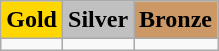<table class=wikitable>
<tr>
<td align=center bgcolor=gold> <strong>Gold</strong></td>
<td align=center bgcolor=silver> <strong>Silver</strong></td>
<td align=center bgcolor=cc9966> <strong>Bronze</strong></td>
</tr>
<tr>
<td></td>
<td></td>
<td></td>
</tr>
</table>
